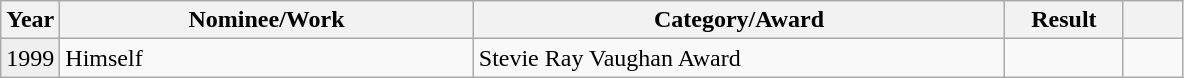<table class="wikitable">
<tr>
<th width=5%>Year</th>
<th width=35%>Nominee/Work</th>
<th width=45%>Category/Award</th>
<th width=10%>Result</th>
<th width=5%></th>
</tr>
<tr>
<td bgcolor="#efefef">1999</td>
<td>Himself </td>
<td>Stevie Ray Vaughan Award</td>
<td></td>
<td style="text-align:center;"></td>
</tr>
</table>
